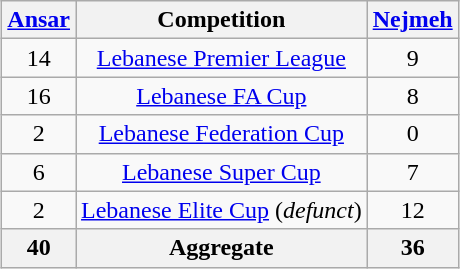<table class="wikitable" style="width:auto; margin:auto;">
<tr>
<th><a href='#'>Ansar</a></th>
<th>Competition</th>
<th><a href='#'>Nejmeh</a></th>
</tr>
<tr style="text-align:center;">
<td>14</td>
<td><a href='#'>Lebanese Premier League</a></td>
<td>9</td>
</tr>
<tr style="text-align:center;">
<td>16</td>
<td><a href='#'>Lebanese FA Cup</a></td>
<td>8</td>
</tr>
<tr style="text-align:center;">
<td>2</td>
<td><a href='#'>Lebanese Federation Cup</a></td>
<td>0</td>
</tr>
<tr style="text-align:center;">
<td>6</td>
<td><a href='#'>Lebanese Super Cup</a></td>
<td>7</td>
</tr>
<tr style="text-align:center;">
<td>2</td>
<td><a href='#'>Lebanese Elite Cup</a> (<em>defunct</em>)</td>
<td>12</td>
</tr>
<tr align="center">
<th>40</th>
<th><strong>Aggregate</strong></th>
<th><strong>36</strong></th>
</tr>
</table>
